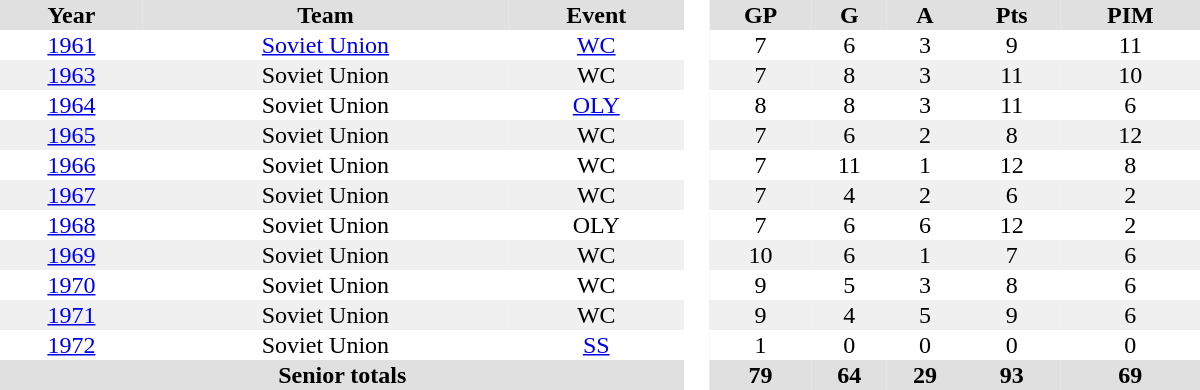<table border="0" cellpadding="1" cellspacing="0" style="text-align:center; width:50em">
<tr ALIGN="center" bgcolor="#e0e0e0">
<th>Year</th>
<th>Team</th>
<th>Event</th>
<th rowspan="99" bgcolor="#ffffff"> </th>
<th>GP</th>
<th>G</th>
<th>A</th>
<th>Pts</th>
<th>PIM</th>
</tr>
<tr>
<td><a href='#'>1961</a></td>
<td><a href='#'>Soviet Union</a></td>
<td><a href='#'>WC</a></td>
<td>7</td>
<td>6</td>
<td>3</td>
<td>9</td>
<td>11</td>
</tr>
<tr bgcolor="#f0f0f0">
<td><a href='#'>1963</a></td>
<td>Soviet Union</td>
<td>WC</td>
<td>7</td>
<td>8</td>
<td>3</td>
<td>11</td>
<td>10</td>
</tr>
<tr>
<td><a href='#'>1964</a></td>
<td>Soviet Union</td>
<td><a href='#'>OLY</a></td>
<td>8</td>
<td>8</td>
<td>3</td>
<td>11</td>
<td>6</td>
</tr>
<tr bgcolor="#f0f0f0">
<td><a href='#'>1965</a></td>
<td>Soviet Union</td>
<td>WC</td>
<td>7</td>
<td>6</td>
<td>2</td>
<td>8</td>
<td>12</td>
</tr>
<tr>
<td><a href='#'>1966</a></td>
<td>Soviet Union</td>
<td>WC</td>
<td>7</td>
<td>11</td>
<td>1</td>
<td>12</td>
<td>8</td>
</tr>
<tr bgcolor="#f0f0f0">
<td><a href='#'>1967</a></td>
<td>Soviet Union</td>
<td>WC</td>
<td>7</td>
<td>4</td>
<td>2</td>
<td>6</td>
<td>2</td>
</tr>
<tr>
<td><a href='#'>1968</a></td>
<td>Soviet Union</td>
<td>OLY</td>
<td>7</td>
<td>6</td>
<td>6</td>
<td>12</td>
<td>2</td>
</tr>
<tr bgcolor="#f0f0f0">
<td><a href='#'>1969</a></td>
<td>Soviet Union</td>
<td>WC</td>
<td>10</td>
<td>6</td>
<td>1</td>
<td>7</td>
<td>6</td>
</tr>
<tr>
<td><a href='#'>1970</a></td>
<td>Soviet Union</td>
<td>WC</td>
<td>9</td>
<td>5</td>
<td>3</td>
<td>8</td>
<td>6</td>
</tr>
<tr bgcolor="#f0f0f0">
<td><a href='#'>1971</a></td>
<td>Soviet Union</td>
<td>WC</td>
<td>9</td>
<td>4</td>
<td>5</td>
<td>9</td>
<td>6</td>
</tr>
<tr>
<td><a href='#'>1972</a></td>
<td>Soviet Union</td>
<td><a href='#'>SS</a></td>
<td>1</td>
<td>0</td>
<td>0</td>
<td>0</td>
<td>0</td>
</tr>
<tr bgcolor="#e0e0e0">
<th colspan=3>Senior totals</th>
<th>79</th>
<th>64</th>
<th>29</th>
<th>93</th>
<th>69</th>
</tr>
</table>
